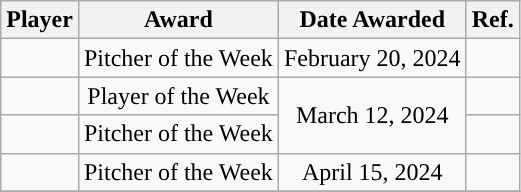<table class="wikitable sortable sortable" style="text-align: center">
<tr align=center>
<th>Player</th>
<th>Award</th>
<th>Date Awarded</th>
<th>Ref.</th>
</tr>
<tr>
<td></td>
<td>Pitcher of the Week</td>
<td>February 20, 2024</td>
<td></td>
</tr>
<tr>
<td></td>
<td>Player of the Week</td>
<td rowspan="2">March 12, 2024</td>
<td></td>
</tr>
<tr>
<td></td>
<td>Pitcher of the Week</td>
<td></td>
</tr>
<tr>
<td></td>
<td>Pitcher of the Week</td>
<td>April 15, 2024</td>
<td></td>
</tr>
<tr>
</tr>
</table>
